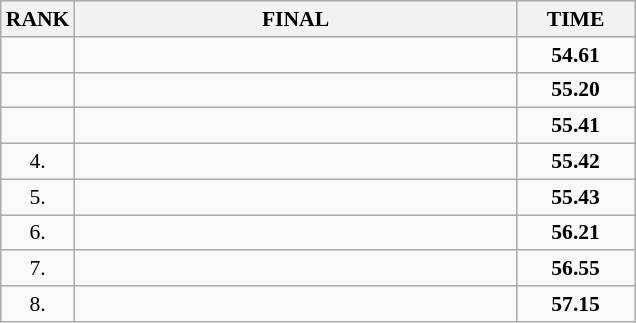<table class="wikitable" style="border-collapse: collapse; font-size: 90%;">
<tr>
<th>RANK</th>
<th style="width: 20em">FINAL</th>
<th style="width: 5em">TIME</th>
</tr>
<tr>
<td align="center"></td>
<td></td>
<td align="center"><strong>54.61</strong></td>
</tr>
<tr>
<td align="center"></td>
<td></td>
<td align="center"><strong>55.20</strong></td>
</tr>
<tr>
<td align="center"></td>
<td></td>
<td align="center"><strong>55.41</strong></td>
</tr>
<tr>
<td align="center">4.</td>
<td></td>
<td align="center"><strong>55.42</strong></td>
</tr>
<tr>
<td align="center">5.</td>
<td></td>
<td align="center"><strong>55.43</strong></td>
</tr>
<tr>
<td align="center">6.</td>
<td></td>
<td align="center"><strong>56.21</strong></td>
</tr>
<tr>
<td align="center">7.</td>
<td></td>
<td align="center"><strong>56.55</strong></td>
</tr>
<tr>
<td align="center">8.</td>
<td></td>
<td align="center"><strong>57.15</strong></td>
</tr>
</table>
